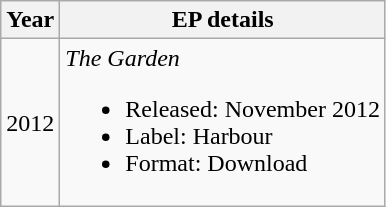<table class="wikitable" style="text-align:center;">
<tr>
<th>Year</th>
<th>EP details</th>
</tr>
<tr>
<td>2012</td>
<td style="text-align:left;"><em>The Garden</em><br><ul><li>Released: November 2012</li><li>Label: Harbour</li><li>Format: Download</li></ul></td>
</tr>
</table>
